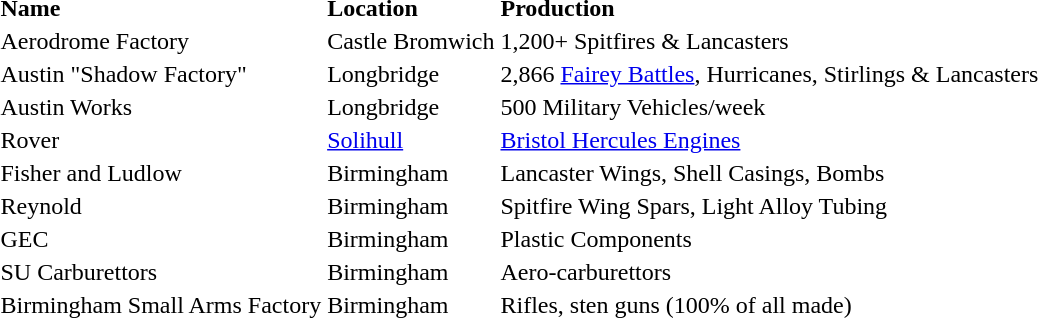<table>
<tr>
<td><strong>Name</strong></td>
<td><strong>Location</strong></td>
<td><strong>Production</strong></td>
</tr>
<tr>
<td>Aerodrome Factory</td>
<td>Castle Bromwich</td>
<td>1,200+ Spitfires & Lancasters</td>
</tr>
<tr>
<td>Austin "Shadow Factory"</td>
<td>Longbridge</td>
<td>2,866 <a href='#'>Fairey Battles</a>, Hurricanes, Stirlings & Lancasters</td>
</tr>
<tr>
<td>Austin Works</td>
<td>Longbridge</td>
<td>500 Military Vehicles/week</td>
</tr>
<tr>
<td>Rover</td>
<td><a href='#'>Solihull</a></td>
<td><a href='#'>Bristol Hercules Engines</a></td>
</tr>
<tr>
<td>Fisher and Ludlow</td>
<td>Birmingham</td>
<td>Lancaster Wings, Shell Casings, Bombs</td>
</tr>
<tr>
<td>Reynold</td>
<td>Birmingham</td>
<td>Spitfire Wing Spars, Light Alloy Tubing</td>
</tr>
<tr>
<td>GEC</td>
<td>Birmingham</td>
<td>Plastic Components</td>
</tr>
<tr>
<td>SU Carburettors</td>
<td>Birmingham</td>
<td>Aero-carburettors</td>
</tr>
<tr>
<td>Birmingham Small Arms Factory</td>
<td>Birmingham</td>
<td>Rifles, sten guns (100% of all made)</td>
</tr>
</table>
